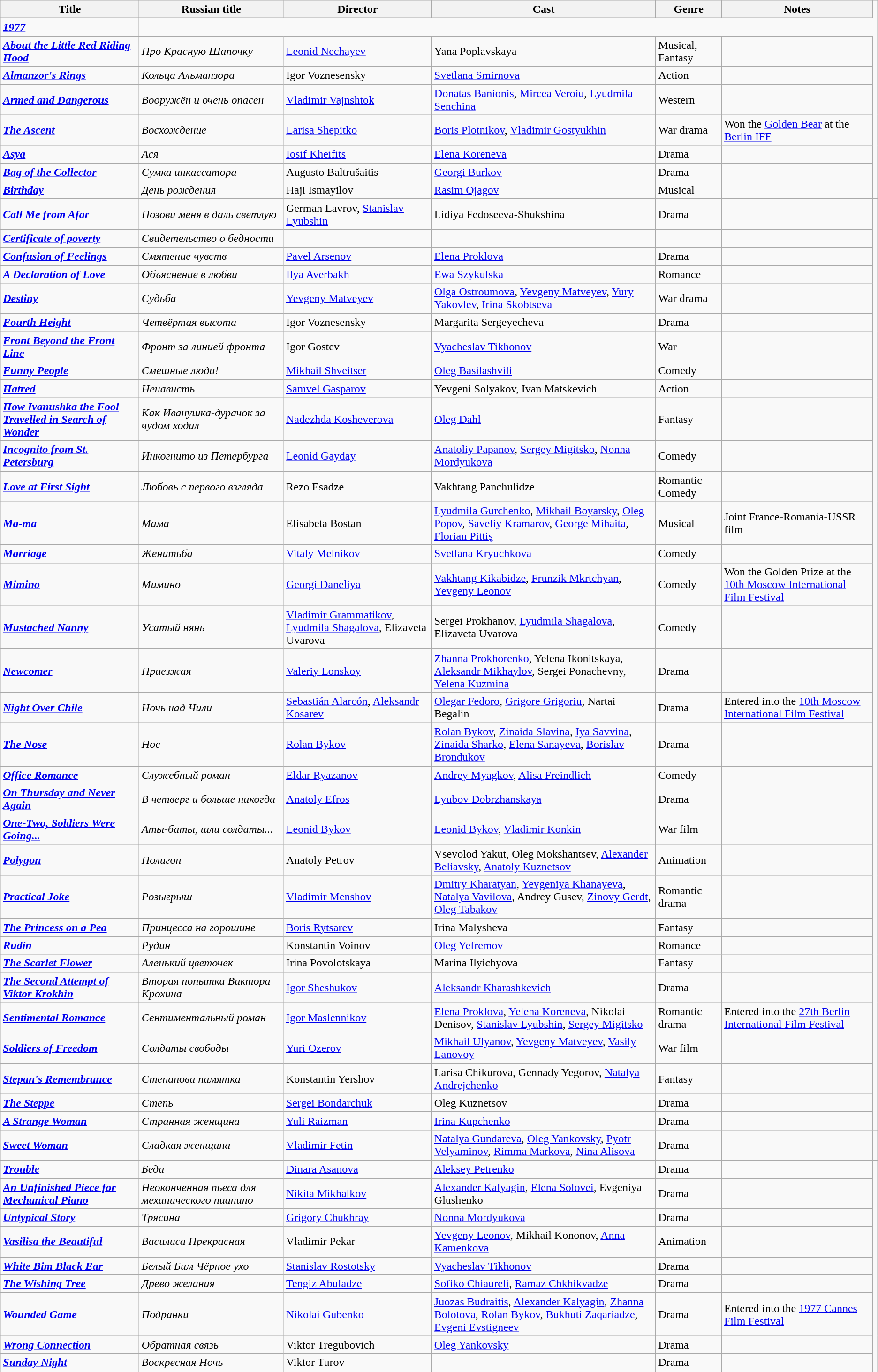<table class="wikitable">
<tr>
<th>Title</th>
<th>Russian title</th>
<th>Director</th>
<th>Cast</th>
<th>Genre</th>
<th>Notes</th>
</tr>
<tr>
<td><strong><em><a href='#'>1977</a></em></strong></td>
</tr>
<tr>
<td><strong><em><a href='#'>About the Little Red Riding Hood</a></em></strong></td>
<td><em>Про Красную Шапочку</em></td>
<td><a href='#'>Leonid Nechayev</a></td>
<td>Yana Poplavskaya</td>
<td>Musical, Fantasy</td>
<td></td>
</tr>
<tr>
<td><strong><em><a href='#'>Almanzor's Rings</a></em></strong></td>
<td><em>Кольца Альманзора</em></td>
<td>Igor Voznesensky</td>
<td><a href='#'>Svetlana Smirnova</a></td>
<td>Action</td>
<td></td>
</tr>
<tr>
<td><strong><em><a href='#'>Armed and Dangerous</a></em></strong></td>
<td><em>Вооружён и очень опасен</em></td>
<td><a href='#'>Vladimir Vajnshtok</a></td>
<td><a href='#'>Donatas Banionis</a>, <a href='#'>Mircea Veroiu</a>, <a href='#'>Lyudmila Senchina</a></td>
<td>Western</td>
<td></td>
</tr>
<tr>
<td><strong><em><a href='#'>The Ascent</a></em></strong></td>
<td><em>Восхождение</em></td>
<td><a href='#'>Larisa Shepitko</a></td>
<td><a href='#'>Boris Plotnikov</a>, <a href='#'>Vladimir Gostyukhin</a></td>
<td>War drama</td>
<td>Won the <a href='#'>Golden Bear</a> at the <a href='#'>Berlin IFF</a></td>
</tr>
<tr>
<td><strong><em><a href='#'>Asya</a></em></strong></td>
<td><em>Ася</em></td>
<td><a href='#'>Iosif Kheifits</a></td>
<td><a href='#'>Elena Koreneva</a></td>
<td>Drama</td>
<td></td>
</tr>
<tr>
<td><strong><em><a href='#'>Bag of the Collector</a></em></strong></td>
<td><em>Сумка инкассатора</em></td>
<td>Augusto Baltrušaitis</td>
<td><a href='#'>Georgi Burkov</a></td>
<td>Drama</td>
<td></td>
</tr>
<tr>
<td><strong><em><a href='#'>Birthday</a></em></strong></td>
<td><em>День рождения</em></td>
<td>Haji Ismayilov</td>
<td><a href='#'>Rasim Ojagov</a></td>
<td>Musical</td>
<td></td>
<td></td>
</tr>
<tr>
<td><strong><em><a href='#'>Call Me from Afar</a></em></strong></td>
<td><em>Позови меня в даль светлую</em></td>
<td>German Lavrov, <a href='#'>Stanislav Lyubshin</a></td>
<td>Lidiya Fedoseeva-Shukshina</td>
<td>Drama</td>
<td></td>
</tr>
<tr>
<td><strong><em><a href='#'>Certificate of poverty</a></em></strong></td>
<td><em>Свидетельство о бедности</em></td>
<td></td>
<td></td>
<td></td>
<td></td>
</tr>
<tr>
<td><strong><em><a href='#'>Confusion of Feelings</a></em></strong></td>
<td><em>Смятение чувств</em></td>
<td><a href='#'>Pavel Arsenov</a></td>
<td><a href='#'>Elena Proklova</a></td>
<td>Drama</td>
<td></td>
</tr>
<tr>
<td><strong><em><a href='#'>A Declaration of Love</a></em></strong></td>
<td><em>Объяснение в любви</em></td>
<td><a href='#'>Ilya Averbakh</a></td>
<td><a href='#'>Ewa Szykulska</a></td>
<td>Romance</td>
<td></td>
</tr>
<tr>
<td><strong><em><a href='#'>Destiny</a></em></strong></td>
<td><em>Судьба</em></td>
<td><a href='#'>Yevgeny Matveyev</a></td>
<td><a href='#'>Olga Ostroumova</a>, <a href='#'>Yevgeny Matveyev</a>, <a href='#'>Yury Yakovlev</a>, <a href='#'>Irina Skobtseva</a></td>
<td>War drama</td>
<td></td>
</tr>
<tr>
<td><strong><em><a href='#'>Fourth Height</a></em></strong></td>
<td><em>Четвёртая высота</em></td>
<td>Igor Voznesensky</td>
<td>Margarita Sergeyecheva</td>
<td>Drama</td>
<td></td>
</tr>
<tr>
<td><strong><em><a href='#'>Front Beyond the Front Line</a></em></strong></td>
<td><em>Фронт за линией фронта</em></td>
<td>Igor Gostev</td>
<td><a href='#'>Vyacheslav Tikhonov</a></td>
<td>War</td>
<td></td>
</tr>
<tr>
<td><strong><em><a href='#'>Funny People</a></em></strong></td>
<td><em>Смешные люди!</em></td>
<td><a href='#'>Mikhail Shveitser</a></td>
<td><a href='#'>Oleg Basilashvili</a></td>
<td>Comedy</td>
<td></td>
</tr>
<tr>
<td><strong><em><a href='#'>Hatred</a></em></strong></td>
<td><em>Ненависть</em></td>
<td><a href='#'>Samvel Gasparov</a></td>
<td>Yevgeni Solyakov, Ivan Matskevich</td>
<td>Action</td>
<td></td>
</tr>
<tr>
<td><strong><em><a href='#'>How Ivanushka the Fool Travelled in Search of Wonder</a></em></strong></td>
<td><em>Как Иванушка-дурачок за чудом ходил</em></td>
<td><a href='#'>Nadezhda Kosheverova</a></td>
<td><a href='#'>Oleg Dahl</a></td>
<td>Fantasy</td>
<td></td>
</tr>
<tr>
<td><strong><em><a href='#'>Incognito from St. Petersburg</a></em></strong></td>
<td><em>Инкогнито из Петербурга</em></td>
<td><a href='#'>Leonid Gayday</a></td>
<td><a href='#'>Anatoliy Papanov</a>, <a href='#'>Sergey Migitsko</a>, <a href='#'>Nonna Mordyukova</a></td>
<td>Comedy</td>
<td></td>
</tr>
<tr>
<td><strong><em><a href='#'>Love at First Sight</a></em></strong></td>
<td><em>Любовь с первого взгляда</em></td>
<td>Rezo Esadze</td>
<td>Vakhtang Panchulidze</td>
<td>Romantic Comedy</td>
<td></td>
</tr>
<tr>
<td><strong><em><a href='#'>Ma-ma</a></em></strong></td>
<td><em>Мама</em></td>
<td>Elisabeta Bostan</td>
<td><a href='#'>Lyudmila Gurchenko</a>, <a href='#'>Mikhail Boyarsky</a>, <a href='#'>Oleg Popov</a>, <a href='#'>Saveliy Kramarov</a>, <a href='#'>George Mihaita</a>, <a href='#'>Florian Pittiş</a></td>
<td>Musical</td>
<td>Joint France-Romania-USSR film</td>
</tr>
<tr>
<td><strong><em><a href='#'>Marriage</a></em></strong></td>
<td><em>Женитьба</em></td>
<td><a href='#'>Vitaly Melnikov</a></td>
<td><a href='#'>Svetlana Kryuchkova</a></td>
<td>Comedy</td>
<td></td>
</tr>
<tr>
<td><strong><em><a href='#'>Mimino</a></em></strong></td>
<td><em>Мимино</em></td>
<td><a href='#'>Georgi Daneliya</a></td>
<td><a href='#'>Vakhtang Kikabidze</a>,  <a href='#'>Frunzik Mkrtchyan</a>,  <a href='#'>Yevgeny Leonov</a></td>
<td>Comedy</td>
<td>Won the Golden Prize at the <a href='#'>10th Moscow International Film Festival</a></td>
</tr>
<tr>
<td><strong><em><a href='#'>Mustached Nanny</a></em></strong></td>
<td><em>Усатый нянь</em></td>
<td><a href='#'>Vladimir Grammatikov</a>, <a href='#'>Lyudmila Shagalova</a>, Elizaveta Uvarova</td>
<td>Sergei Prokhanov, <a href='#'>Lyudmila Shagalova</a>, Elizaveta Uvarova</td>
<td>Comedy</td>
<td></td>
</tr>
<tr>
<td><strong><em><a href='#'>Newcomer</a></em></strong></td>
<td><em>Приезжая</em></td>
<td><a href='#'>Valeriy Lonskoy</a></td>
<td><a href='#'>Zhanna Prokhorenko</a>, Yelena Ikonitskaya, <a href='#'>Aleksandr Mikhaylov</a>, Sergei Ponachevny, <a href='#'>Yelena Kuzmina</a></td>
<td>Drama</td>
<td></td>
</tr>
<tr>
<td><strong><em><a href='#'>Night Over Chile</a></em></strong></td>
<td><em>Ночь над Чили</em></td>
<td><a href='#'>Sebastián Alarcón</a>, <a href='#'>Aleksandr Kosarev</a></td>
<td><a href='#'>Olegar Fedoro</a>, <a href='#'>Grigore Grigoriu</a>, Nartai Begalin</td>
<td>Drama</td>
<td>Entered into the <a href='#'>10th Moscow International Film Festival</a></td>
</tr>
<tr>
<td><strong><em><a href='#'>The Nose</a></em></strong></td>
<td><em>Нос</em></td>
<td><a href='#'>Rolan Bykov</a></td>
<td><a href='#'>Rolan Bykov</a>, <a href='#'>Zinaida Slavina</a>, <a href='#'>Iya Savvina</a>, <a href='#'>Zinaida Sharko</a>, <a href='#'>Elena Sanayeva</a>, <a href='#'>Borislav Brondukov</a></td>
<td>Drama</td>
<td></td>
</tr>
<tr>
<td><strong><em><a href='#'>Office Romance</a></em></strong></td>
<td><em>Служебный роман</em></td>
<td><a href='#'>Eldar Ryazanov</a></td>
<td><a href='#'>Andrey Myagkov</a>, <a href='#'>Alisa Freindlich</a></td>
<td>Comedy</td>
<td></td>
</tr>
<tr>
<td><strong><em><a href='#'>On Thursday and Never Again</a></em></strong></td>
<td><em>В четверг и больше никогда</em></td>
<td><a href='#'>Anatoly Efros</a></td>
<td><a href='#'>Lyubov Dobrzhanskaya</a></td>
<td>Drama</td>
<td></td>
</tr>
<tr>
<td><strong><em><a href='#'>One-Two, Soldiers Were Going...</a></em></strong></td>
<td><em>Аты-баты, шли солдаты...</em></td>
<td><a href='#'>Leonid Bykov</a></td>
<td><a href='#'>Leonid Bykov</a>, <a href='#'>Vladimir Konkin</a></td>
<td>War film</td>
<td></td>
</tr>
<tr>
<td><strong><em><a href='#'>Polygon</a></em></strong></td>
<td><em>Полигон</em></td>
<td>Anatoly Petrov</td>
<td>Vsevolod Yakut, Oleg Mokshantsev, <a href='#'>Alexander Beliavsky</a>, <a href='#'>Anatoly Kuznetsov</a></td>
<td>Animation</td>
<td></td>
</tr>
<tr>
<td><strong><em><a href='#'>Practical Joke</a></em></strong></td>
<td><em>Poзыгрыш</em></td>
<td><a href='#'>Vladimir Menshov</a></td>
<td><a href='#'>Dmitry Kharatyan</a>, <a href='#'>Yevgeniya Khanayeva</a>, <a href='#'>Natalya Vavilova</a>, Andrey Gusev, <a href='#'>Zinovy Gerdt</a>, <a href='#'>Oleg Tabakov</a></td>
<td>Romantic drama</td>
<td></td>
</tr>
<tr>
<td><strong><em><a href='#'>The Princess on a Pea</a></em></strong></td>
<td><em>Принцесса на горошине</em></td>
<td><a href='#'>Boris Rytsarev</a></td>
<td>Irina Malysheva</td>
<td>Fantasy</td>
<td></td>
</tr>
<tr>
<td><strong><em><a href='#'>Rudin</a></em></strong></td>
<td><em>Рудин</em></td>
<td>Konstantin Voinov</td>
<td><a href='#'>Oleg Yefremov</a></td>
<td>Romance</td>
<td></td>
</tr>
<tr>
<td><strong><em><a href='#'>The Scarlet Flower</a></em></strong></td>
<td><em>Аленький цветочек</em></td>
<td>Irina Povolotskaya</td>
<td>Marina Ilyichyova</td>
<td>Fantasy</td>
<td></td>
</tr>
<tr>
<td><strong><em><a href='#'>The Second Attempt of Viktor Krokhin</a></em></strong></td>
<td><em>Вторая попытка Виктора Крохина</em></td>
<td><a href='#'>Igor Sheshukov</a></td>
<td><a href='#'>Aleksandr Kharashkevich</a></td>
<td>Drama</td>
<td></td>
</tr>
<tr>
<td><strong><em><a href='#'>Sentimental Romance</a></em></strong></td>
<td><em>Сентиментальный роман</em></td>
<td><a href='#'>Igor Maslennikov</a></td>
<td><a href='#'>Elena Proklova</a>, <a href='#'>Yelena Koreneva</a>, Nikolai Denisov, <a href='#'>Stanislav Lyubshin</a>, <a href='#'>Sergey Migitsko</a></td>
<td>Romantic drama</td>
<td>Entered into the <a href='#'>27th Berlin International Film Festival</a></td>
</tr>
<tr>
<td><strong><em><a href='#'>Soldiers of Freedom</a></em></strong></td>
<td><em>Солдаты свободы</em></td>
<td><a href='#'>Yuri Ozerov</a></td>
<td><a href='#'>Mikhail Ulyanov</a>, <a href='#'>Yevgeny Matveyev</a>, <a href='#'>Vasily Lanovoy</a></td>
<td>War film</td>
<td></td>
</tr>
<tr>
<td><strong><em><a href='#'>Stepan's Remembrance</a></em></strong></td>
<td><em>Степанова памятка</em></td>
<td>Konstantin Yershov</td>
<td>Larisa Chikurova, Gennady Yegorov, <a href='#'>Natalya Andrejchenko</a></td>
<td>Fantasy</td>
<td></td>
</tr>
<tr>
<td><strong><em><a href='#'>The Steppe</a></em></strong></td>
<td><em>Степь</em></td>
<td><a href='#'>Sergei Bondarchuk</a></td>
<td>Oleg Kuznetsov</td>
<td>Drama</td>
<td></td>
</tr>
<tr>
<td><strong><em><a href='#'>A Strange Woman</a></em></strong></td>
<td><em>Странная женщина</em></td>
<td><a href='#'>Yuli Raizman</a></td>
<td><a href='#'>Irina Kupchenko</a></td>
<td>Drama</td>
<td></td>
</tr>
<tr>
<td><strong><em><a href='#'>Sweet Woman</a></em></strong></td>
<td><em>Сладкая женщина</em></td>
<td><a href='#'>Vladimir Fetin</a></td>
<td><a href='#'>Natalya Gundareva</a>, <a href='#'>Oleg Yankovsky</a>, <a href='#'>Pyotr Velyaminov</a>, <a href='#'>Rimma Markova</a>, <a href='#'>Nina Alisova</a></td>
<td>Drama</td>
<td></td>
<td></td>
</tr>
<tr>
<td><strong><em><a href='#'>Trouble</a></em></strong></td>
<td><em>Беда</em></td>
<td><a href='#'>Dinara Asanova</a></td>
<td><a href='#'>Aleksey Petrenko</a></td>
<td>Drama</td>
<td></td>
</tr>
<tr>
<td><strong><em><a href='#'>An Unfinished Piece for Mechanical Piano</a></em></strong></td>
<td><em>Неоконченная пьеса для механического пианино</em></td>
<td><a href='#'>Nikita Mikhalkov</a></td>
<td><a href='#'>Alexander Kalyagin</a>, <a href='#'>Elena Solovei</a>, Evgeniya Glushenko</td>
<td>Drama</td>
<td></td>
</tr>
<tr>
<td><strong><em><a href='#'>Untypical Story</a></em></strong></td>
<td><em>Трясина</em></td>
<td><a href='#'>Grigory Chukhray</a></td>
<td><a href='#'>Nonna Mordyukova</a></td>
<td>Drama</td>
<td></td>
</tr>
<tr>
<td><strong><em><a href='#'>Vasilisa the Beautiful</a></em></strong></td>
<td><em>Василиса Прекрасная</em></td>
<td>Vladimir Pekar</td>
<td><a href='#'>Yevgeny Leonov</a>, Mikhail Kononov, <a href='#'>Anna Kamenkova</a></td>
<td>Animation</td>
<td></td>
</tr>
<tr>
<td><strong><em><a href='#'>White Bim Black Ear</a></em></strong></td>
<td><em>Белый Бим Чёрное ухо</em></td>
<td><a href='#'>Stanislav Rostotsky</a></td>
<td><a href='#'>Vyacheslav Tikhonov</a></td>
<td>Drama</td>
<td></td>
</tr>
<tr>
<td><strong><em><a href='#'>The Wishing Tree</a></em></strong></td>
<td><em>Древо желания</em></td>
<td><a href='#'>Tengiz Abuladze</a></td>
<td><a href='#'>Sofiko Chiaureli</a>, <a href='#'>Ramaz Chkhikvadze</a></td>
<td>Drama</td>
<td></td>
</tr>
<tr>
<td><strong><em><a href='#'>Wounded Game</a></em></strong></td>
<td><em>Подранки</em></td>
<td><a href='#'>Nikolai Gubenko</a></td>
<td><a href='#'>Juozas Budraitis</a>, <a href='#'>Alexander Kalyagin</a>, <a href='#'>Zhanna Bolotova</a>, <a href='#'>Rolan Bykov</a>, <a href='#'>Bukhuti Zaqariadze</a>, <a href='#'>Evgeni Evstigneev</a></td>
<td>Drama</td>
<td>Entered into the <a href='#'>1977 Cannes Film Festival</a></td>
</tr>
<tr>
<td><strong><em><a href='#'>Wrong Connection</a></em></strong></td>
<td><em>Обратная связь</em></td>
<td>Viktor Tregubovich</td>
<td><a href='#'>Oleg Yankovsky</a></td>
<td>Drama</td>
<td></td>
</tr>
<tr>
<td><strong><em><a href='#'>Sunday Night</a></em></strong></td>
<td><em>Воскресная Ночь</em></td>
<td>Viktor Turov</td>
<td></td>
<td>Drama</td>
<td></td>
</tr>
<tr>
</tr>
</table>
